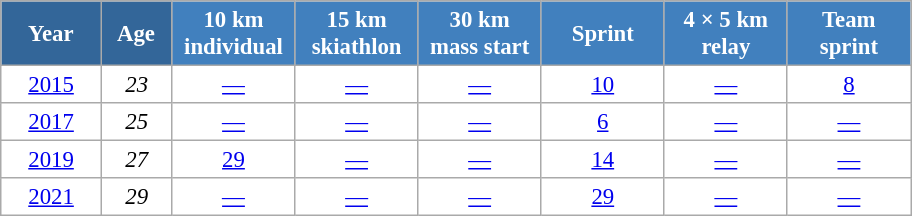<table class="wikitable" style="font-size:95%; text-align:center; border:grey solid 1px; border-collapse:collapse; background:#ffffff;">
<tr>
<th style="background-color:#369; color:white; width:60px;"> Year </th>
<th style="background-color:#369; color:white; width:40px;"> Age </th>
<th style="background-color:#4180be; color:white; width:75px;"> 10 km <br> individual </th>
<th style="background-color:#4180be; color:white; width:75px;"> 15 km <br> skiathlon </th>
<th style="background-color:#4180be; color:white; width:75px;"> 30 km <br> mass start </th>
<th style="background-color:#4180be; color:white; width:75px;"> Sprint </th>
<th style="background-color:#4180be; color:white; width:75px;"> 4 × 5 km <br> relay </th>
<th style="background-color:#4180be; color:white; width:75px;"> Team <br> sprint </th>
</tr>
<tr>
<td><a href='#'>2015</a></td>
<td><em>23</em></td>
<td><a href='#'>—</a></td>
<td><a href='#'>—</a></td>
<td><a href='#'>—</a></td>
<td><a href='#'>10</a></td>
<td><a href='#'>—</a></td>
<td><a href='#'>8</a></td>
</tr>
<tr>
<td><a href='#'>2017</a></td>
<td><em>25</em></td>
<td><a href='#'>—</a></td>
<td><a href='#'>—</a></td>
<td><a href='#'>—</a></td>
<td><a href='#'>6</a></td>
<td><a href='#'>—</a></td>
<td><a href='#'>—</a></td>
</tr>
<tr>
<td><a href='#'>2019</a></td>
<td><em>27</em></td>
<td><a href='#'>29</a></td>
<td><a href='#'>—</a></td>
<td><a href='#'>—</a></td>
<td><a href='#'>14</a></td>
<td><a href='#'>—</a></td>
<td><a href='#'>—</a></td>
</tr>
<tr>
<td><a href='#'>2021</a></td>
<td><em>29</em></td>
<td><a href='#'>—</a></td>
<td><a href='#'>—</a></td>
<td><a href='#'>—</a></td>
<td><a href='#'>29</a></td>
<td><a href='#'>—</a></td>
<td><a href='#'>—</a></td>
</tr>
</table>
